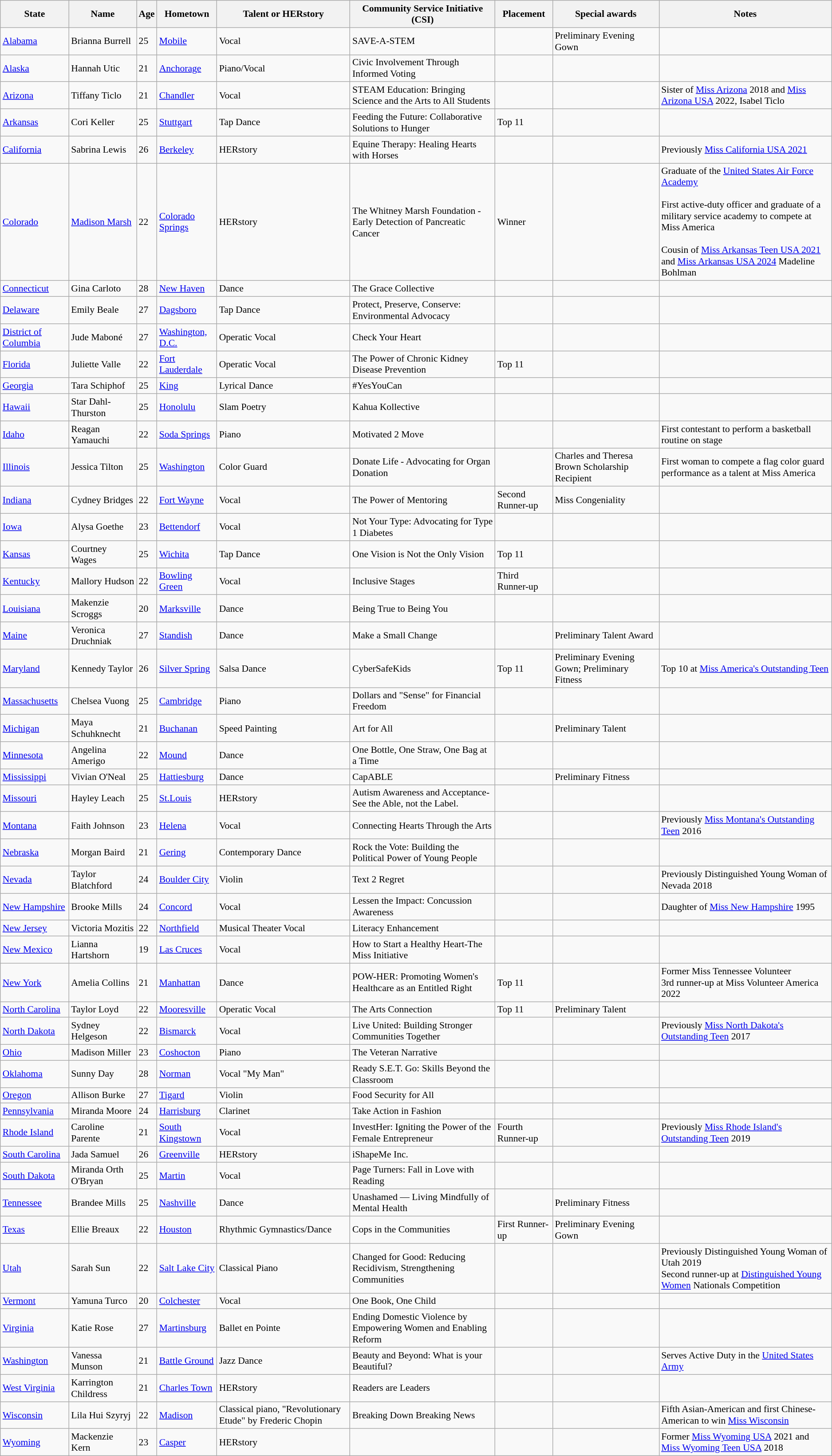<table class="wikitable sortable" style="font-size:90%;">
<tr>
<th>State</th>
<th>Name</th>
<th>Age</th>
<th>Hometown</th>
<th>Talent or HERstory</th>
<th>Community Service Initiative (CSI)</th>
<th>Placement</th>
<th>Special awards</th>
<th>Notes</th>
</tr>
<tr>
<td><a href='#'>Alabama</a></td>
<td>Brianna Burrell</td>
<td>25</td>
<td><a href='#'>Mobile</a></td>
<td>Vocal</td>
<td>SAVE-A-STEM</td>
<td></td>
<td>Preliminary Evening Gown</td>
<td></td>
</tr>
<tr>
<td><a href='#'>Alaska</a></td>
<td>Hannah Utic</td>
<td>21</td>
<td><a href='#'>Anchorage</a></td>
<td>Piano/Vocal</td>
<td>Civic Involvement Through Informed Voting</td>
<td></td>
<td></td>
<td></td>
</tr>
<tr>
<td><a href='#'>Arizona</a></td>
<td>Tiffany Ticlo</td>
<td>21</td>
<td><a href='#'>Chandler</a></td>
<td>Vocal</td>
<td>STEAM Education: Bringing Science and the Arts to All Students</td>
<td></td>
<td></td>
<td>Sister of <a href='#'>Miss Arizona</a> 2018 and <a href='#'>Miss Arizona USA</a> 2022, Isabel Ticlo</td>
</tr>
<tr>
<td><a href='#'>Arkansas</a></td>
<td>Cori Keller</td>
<td>25</td>
<td><a href='#'>Stuttgart</a></td>
<td>Tap Dance</td>
<td>Feeding the Future: Collaborative Solutions to Hunger</td>
<td>Top 11</td>
<td></td>
<td></td>
</tr>
<tr>
<td><a href='#'>California</a></td>
<td>Sabrina Lewis</td>
<td>26</td>
<td><a href='#'>Berkeley</a></td>
<td>HERstory</td>
<td>Equine Therapy: Healing Hearts with Horses</td>
<td></td>
<td></td>
<td>Previously <a href='#'>Miss California USA 2021</a></td>
</tr>
<tr>
<td><a href='#'>Colorado</a></td>
<td><a href='#'>Madison Marsh</a></td>
<td>22</td>
<td><a href='#'>Colorado Springs</a></td>
<td>HERstory</td>
<td>The Whitney Marsh Foundation - Early Detection of Pancreatic Cancer</td>
<td>Winner</td>
<td></td>
<td>Graduate of the <a href='#'>United States Air Force Academy</a><br><br>First active-duty officer and graduate of a military service academy to compete at Miss America<br><br>Cousin of <a href='#'>Miss Arkansas Teen USA 2021</a> and <a href='#'>Miss Arkansas USA 2024</a> Madeline Bohlman</td>
</tr>
<tr>
<td><a href='#'>Connecticut</a></td>
<td>Gina Carloto</td>
<td>28</td>
<td><a href='#'>New Haven</a></td>
<td>Dance</td>
<td>The Grace Collective</td>
<td></td>
<td></td>
<td></td>
</tr>
<tr>
<td><a href='#'>Delaware</a></td>
<td>Emily Beale</td>
<td>27</td>
<td><a href='#'>Dagsboro</a></td>
<td>Tap Dance</td>
<td>Protect, Preserve, Conserve: Environmental Advocacy</td>
<td></td>
<td></td>
<td></td>
</tr>
<tr>
<td><a href='#'>District of Columbia</a></td>
<td>Jude Maboné</td>
<td>27</td>
<td><a href='#'>Washington, D.C.</a></td>
<td>Operatic Vocal</td>
<td>Check Your Heart</td>
<td></td>
<td></td>
</tr>
<tr>
<td><a href='#'>Florida</a></td>
<td>Juliette Valle</td>
<td>22</td>
<td><a href='#'>Fort Lauderdale</a></td>
<td>Operatic Vocal</td>
<td>The Power of Chronic Kidney Disease Prevention</td>
<td>Top 11</td>
<td></td>
<td></td>
</tr>
<tr>
<td><a href='#'>Georgia</a></td>
<td>Tara Schiphof</td>
<td>25</td>
<td><a href='#'>King</a></td>
<td>Lyrical Dance</td>
<td>#YesYouCan</td>
<td></td>
<td></td>
<td></td>
</tr>
<tr>
<td><a href='#'>Hawaii</a></td>
<td>Star Dahl-Thurston</td>
<td>25</td>
<td><a href='#'>Honolulu</a></td>
<td>Slam Poetry</td>
<td>Kahua Kollective</td>
<td></td>
<td></td>
<td></td>
</tr>
<tr>
<td><a href='#'>Idaho</a></td>
<td>Reagan Yamauchi</td>
<td>22</td>
<td><a href='#'>Soda Springs</a></td>
<td>Piano</td>
<td>Motivated 2 Move</td>
<td></td>
<td></td>
<td>First contestant to perform a basketball routine on stage</td>
</tr>
<tr>
<td><a href='#'>Illinois</a></td>
<td>Jessica Tilton</td>
<td>25</td>
<td><a href='#'>Washington</a></td>
<td>Color Guard</td>
<td>Donate Life - Advocating for Organ Donation</td>
<td></td>
<td>Charles and Theresa Brown Scholarship Recipient</td>
<td>First woman to compete a flag color guard performance as a talent at Miss America</td>
</tr>
<tr>
<td><a href='#'>Indiana</a></td>
<td>Cydney Bridges</td>
<td>22</td>
<td><a href='#'>Fort Wayne</a></td>
<td>Vocal</td>
<td>The Power of Mentoring</td>
<td>Second Runner-up</td>
<td>Miss Congeniality</td>
<td></td>
</tr>
<tr>
<td><a href='#'>Iowa</a></td>
<td>Alysa Goethe</td>
<td>23</td>
<td><a href='#'>Bettendorf</a></td>
<td>Vocal</td>
<td>Not Your Type: Advocating for Type 1 Diabetes</td>
<td></td>
<td></td>
<td></td>
</tr>
<tr>
<td><a href='#'>Kansas</a></td>
<td>Courtney Wages</td>
<td>25</td>
<td><a href='#'>Wichita</a></td>
<td>Tap Dance</td>
<td>One Vision is Not the Only Vision</td>
<td>Top 11</td>
<td></td>
<td></td>
</tr>
<tr>
<td><a href='#'>Kentucky</a></td>
<td>Mallory Hudson</td>
<td>22</td>
<td><a href='#'>Bowling Green</a></td>
<td>Vocal</td>
<td>Inclusive Stages</td>
<td>Third Runner-up</td>
<td></td>
<td></td>
</tr>
<tr>
<td><a href='#'>Louisiana</a></td>
<td>Makenzie Scroggs</td>
<td>20</td>
<td><a href='#'>Marksville</a></td>
<td>Dance</td>
<td>Being True to Being You</td>
<td></td>
<td></td>
<td></td>
</tr>
<tr>
<td><a href='#'>Maine</a></td>
<td>Veronica Druchniak</td>
<td>27</td>
<td><a href='#'>Standish</a></td>
<td>Dance</td>
<td>Make a Small Change</td>
<td></td>
<td>Preliminary Talent Award</td>
<td></td>
</tr>
<tr>
<td><a href='#'>Maryland</a></td>
<td>Kennedy Taylor</td>
<td>26</td>
<td><a href='#'>Silver Spring</a></td>
<td>Salsa Dance</td>
<td>CyberSafeKids</td>
<td>Top 11</td>
<td>Preliminary Evening Gown; Preliminary Fitness</td>
<td>Top 10 at <a href='#'>Miss America's Outstanding Teen</a></td>
</tr>
<tr>
<td><a href='#'>Massachusetts</a></td>
<td>Chelsea Vuong</td>
<td>25</td>
<td><a href='#'>Cambridge</a></td>
<td>Piano</td>
<td>Dollars and "Sense" for Financial Freedom</td>
<td></td>
<td></td>
<td></td>
</tr>
<tr>
<td><a href='#'>Michigan</a></td>
<td>Maya Schuhknecht</td>
<td>21</td>
<td><a href='#'>Buchanan</a></td>
<td>Speed Painting</td>
<td>Art for All</td>
<td></td>
<td>Preliminary Talent</td>
<td></td>
</tr>
<tr>
<td><a href='#'>Minnesota</a></td>
<td>Angelina Amerigo</td>
<td>22</td>
<td><a href='#'>Mound</a></td>
<td>Dance</td>
<td>One Bottle, One Straw, One Bag at a Time</td>
<td></td>
<td></td>
<td></td>
</tr>
<tr>
<td><a href='#'>Mississippi</a></td>
<td>Vivian O'Neal</td>
<td>25</td>
<td><a href='#'>Hattiesburg</a></td>
<td>Dance</td>
<td>CapABLE</td>
<td></td>
<td>Preliminary Fitness</td>
</tr>
<tr>
<td><a href='#'>Missouri</a></td>
<td>Hayley Leach</td>
<td>25</td>
<td><a href='#'>St.Louis</a></td>
<td>HERstory</td>
<td>Autism Awareness and Acceptance-See the Able, not the Label.</td>
<td></td>
<td></td>
<td></td>
</tr>
<tr>
<td><a href='#'>Montana</a></td>
<td>Faith Johnson</td>
<td>23</td>
<td><a href='#'>Helena</a></td>
<td>Vocal</td>
<td>Connecting Hearts Through the Arts</td>
<td></td>
<td></td>
<td>Previously <a href='#'>Miss Montana's Outstanding Teen</a> 2016</td>
</tr>
<tr>
<td><a href='#'>Nebraska</a></td>
<td>Morgan Baird</td>
<td>21</td>
<td><a href='#'>Gering</a></td>
<td>Contemporary Dance</td>
<td>Rock the Vote: Building the Political Power of Young People</td>
<td></td>
<td></td>
<td></td>
</tr>
<tr>
<td><a href='#'>Nevada</a></td>
<td>Taylor Blatchford</td>
<td>24</td>
<td><a href='#'>Boulder City</a></td>
<td>Violin</td>
<td>Text 2 Regret</td>
<td></td>
<td></td>
<td>Previously Distinguished Young Woman of Nevada 2018</td>
</tr>
<tr>
<td><a href='#'>New Hampshire</a></td>
<td>Brooke Mills</td>
<td>24</td>
<td><a href='#'>Concord</a></td>
<td>Vocal</td>
<td>Lessen the Impact: Concussion Awareness</td>
<td></td>
<td></td>
<td>Daughter of <a href='#'>Miss New Hampshire</a> 1995</td>
</tr>
<tr>
<td><a href='#'>New Jersey</a></td>
<td>Victoria Mozitis</td>
<td>22</td>
<td><a href='#'>Northfield</a></td>
<td>Musical Theater Vocal</td>
<td>Literacy Enhancement</td>
<td></td>
<td></td>
<td></td>
</tr>
<tr>
<td><a href='#'>New Mexico</a></td>
<td>Lianna Hartshorn</td>
<td>19</td>
<td><a href='#'>Las Cruces</a></td>
<td>Vocal</td>
<td>How to Start a Healthy Heart-The Miss Initiative</td>
<td></td>
<td></td>
<td></td>
</tr>
<tr>
<td><a href='#'>New York</a></td>
<td>Amelia Collins</td>
<td>21</td>
<td><a href='#'>Manhattan</a></td>
<td>Dance</td>
<td>POW-HER: Promoting Women's Healthcare as an Entitled Right</td>
<td>Top 11</td>
<td></td>
<td>Former Miss Tennessee Volunteer<br>3rd runner-up at Miss Volunteer America 2022</td>
</tr>
<tr>
<td><a href='#'>North Carolina</a></td>
<td>Taylor Loyd</td>
<td>22</td>
<td><a href='#'>Mooresville</a></td>
<td>Operatic Vocal</td>
<td>The Arts Connection</td>
<td>Top 11</td>
<td>Preliminary Talent</td>
<td></td>
</tr>
<tr>
<td><a href='#'>North Dakota</a></td>
<td>Sydney Helgeson</td>
<td>22</td>
<td><a href='#'>Bismarck</a></td>
<td>Vocal</td>
<td>Live United: Building Stronger Communities Together</td>
<td></td>
<td></td>
<td>Previously <a href='#'>Miss North Dakota's Outstanding Teen</a> 2017</td>
</tr>
<tr>
<td><a href='#'>Ohio</a></td>
<td>Madison Miller</td>
<td>23</td>
<td><a href='#'>Coshocton</a></td>
<td>Piano</td>
<td>The Veteran Narrative</td>
<td></td>
<td></td>
<td></td>
</tr>
<tr>
<td><a href='#'>Oklahoma</a></td>
<td>Sunny Day</td>
<td>28</td>
<td><a href='#'>Norman</a></td>
<td>Vocal "My Man"</td>
<td>Ready S.E.T. Go: Skills Beyond the Classroom</td>
<td></td>
<td></td>
<td></td>
</tr>
<tr>
<td><a href='#'>Oregon</a></td>
<td>Allison Burke</td>
<td>27</td>
<td><a href='#'>Tigard</a></td>
<td>Violin</td>
<td>Food Security for All</td>
<td></td>
<td></td>
<td></td>
</tr>
<tr>
<td><a href='#'>Pennsylvania</a></td>
<td>Miranda Moore</td>
<td>24</td>
<td><a href='#'>Harrisburg</a></td>
<td>Clarinet</td>
<td>Take Action in Fashion</td>
<td></td>
<td></td>
<td></td>
</tr>
<tr>
<td><a href='#'>Rhode Island</a></td>
<td>Caroline Parente</td>
<td>21</td>
<td><a href='#'>South Kingstown</a></td>
<td>Vocal</td>
<td>InvestHer: Igniting the Power of the Female Entrepreneur</td>
<td>Fourth Runner-up</td>
<td></td>
<td>Previously <a href='#'>Miss Rhode Island's Outstanding Teen</a> 2019</td>
</tr>
<tr>
<td><a href='#'>South Carolina</a></td>
<td>Jada Samuel</td>
<td>26</td>
<td><a href='#'>Greenville</a></td>
<td>HERstory</td>
<td>iShapeMe Inc.</td>
<td></td>
<td></td>
<td></td>
</tr>
<tr>
<td><a href='#'>South Dakota</a></td>
<td>Miranda Orth O'Bryan</td>
<td>25</td>
<td><a href='#'>Martin</a></td>
<td>Vocal</td>
<td>Page Turners: Fall in Love with Reading</td>
<td></td>
<td></td>
<td></td>
</tr>
<tr>
<td><a href='#'>Tennessee</a></td>
<td>Brandee Mills</td>
<td>25</td>
<td><a href='#'>Nashville</a></td>
<td>Dance</td>
<td>Unashamed — Living Mindfully of Mental Health</td>
<td></td>
<td>Preliminary Fitness</td>
<td></td>
</tr>
<tr>
<td><a href='#'>Texas</a></td>
<td>Ellie Breaux</td>
<td>22</td>
<td><a href='#'>Houston</a></td>
<td>Rhythmic Gymnastics/Dance</td>
<td>Cops in the Communities</td>
<td>First Runner-up</td>
<td>Preliminary Evening Gown</td>
<td></td>
</tr>
<tr>
<td><a href='#'>Utah</a></td>
<td>Sarah Sun</td>
<td>22</td>
<td><a href='#'>Salt Lake City</a></td>
<td>Classical Piano</td>
<td>Changed for Good: Reducing Recidivism, Strengthening Communities</td>
<td></td>
<td></td>
<td>Previously Distinguished Young Woman of Utah 2019<br>Second runner-up at <a href='#'>Distinguished Young Women</a> Nationals Competition</td>
</tr>
<tr>
<td><a href='#'>Vermont</a></td>
<td>Yamuna Turco</td>
<td>20</td>
<td><a href='#'>Colchester</a></td>
<td>Vocal</td>
<td>One Book, One Child</td>
<td></td>
<td></td>
<td></td>
</tr>
<tr>
<td><a href='#'>Virginia</a></td>
<td>Katie Rose</td>
<td>27</td>
<td><a href='#'>Martinsburg</a></td>
<td>Ballet en Pointe</td>
<td>Ending Domestic Violence by Empowering Women and Enabling Reform</td>
<td></td>
<td></td>
<td></td>
</tr>
<tr>
<td><a href='#'>Washington</a></td>
<td>Vanessa Munson</td>
<td>21</td>
<td><a href='#'>Battle Ground</a></td>
<td>Jazz Dance</td>
<td>Beauty and Beyond: What is your Beautiful?</td>
<td></td>
<td></td>
<td>Serves Active Duty in the <a href='#'>United States Army</a></td>
</tr>
<tr>
<td><a href='#'>West Virginia</a></td>
<td>Karrington Childress</td>
<td>21</td>
<td><a href='#'>Charles Town</a></td>
<td>HERstory</td>
<td>Readers are Leaders</td>
<td></td>
<td></td>
<td></td>
</tr>
<tr>
<td><a href='#'>Wisconsin</a></td>
<td>Lila Hui Szyryj</td>
<td>22</td>
<td><a href='#'>Madison</a></td>
<td>Classical piano, "Revolutionary Etude" by Frederic Chopin</td>
<td>Breaking Down Breaking News</td>
<td></td>
<td></td>
<td>Fifth Asian-American and first Chinese-American to win <a href='#'>Miss Wisconsin</a></td>
</tr>
<tr>
<td><a href='#'>Wyoming</a></td>
<td>Mackenzie Kern</td>
<td>23</td>
<td><a href='#'>Casper</a></td>
<td>HERstory</td>
<td></td>
<td></td>
<td></td>
<td>Former <a href='#'>Miss Wyoming USA</a> 2021 and <a href='#'>Miss Wyoming Teen USA</a> 2018</td>
</tr>
</table>
